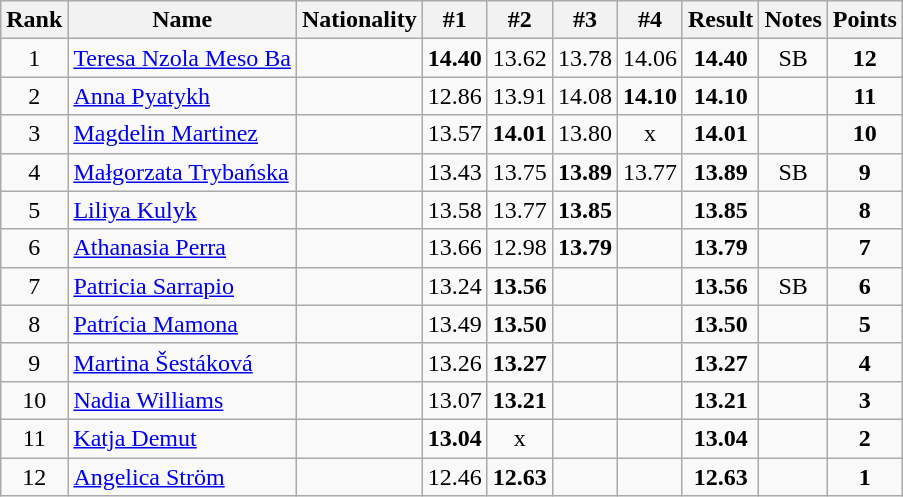<table class="wikitable sortable" style="text-align:center">
<tr>
<th>Rank</th>
<th>Name</th>
<th>Nationality</th>
<th>#1</th>
<th>#2</th>
<th>#3</th>
<th>#4</th>
<th>Result</th>
<th>Notes</th>
<th>Points</th>
</tr>
<tr>
<td>1</td>
<td align=left><a href='#'>Teresa Nzola Meso Ba</a></td>
<td align=left></td>
<td><strong>14.40</strong></td>
<td>13.62</td>
<td>13.78</td>
<td>14.06</td>
<td><strong>14.40</strong></td>
<td>SB</td>
<td><strong>12</strong></td>
</tr>
<tr>
<td>2</td>
<td align=left><a href='#'>Anna Pyatykh</a></td>
<td align=left></td>
<td>12.86</td>
<td>13.91</td>
<td>14.08</td>
<td><strong>14.10</strong></td>
<td><strong>14.10</strong></td>
<td></td>
<td><strong>11</strong></td>
</tr>
<tr>
<td>3</td>
<td align=left><a href='#'>Magdelin Martinez</a></td>
<td align=left></td>
<td>13.57</td>
<td><strong>14.01</strong></td>
<td>13.80</td>
<td>x</td>
<td><strong>14.01</strong></td>
<td></td>
<td><strong>10</strong></td>
</tr>
<tr>
<td>4</td>
<td align=left><a href='#'>Małgorzata Trybańska</a></td>
<td align=left></td>
<td>13.43</td>
<td>13.75</td>
<td><strong>13.89</strong></td>
<td>13.77</td>
<td><strong>13.89</strong></td>
<td>SB</td>
<td><strong>9</strong></td>
</tr>
<tr>
<td>5</td>
<td align=left><a href='#'>Liliya Kulyk</a></td>
<td align=left></td>
<td>13.58</td>
<td>13.77</td>
<td><strong>13.85</strong></td>
<td></td>
<td><strong>13.85</strong></td>
<td></td>
<td><strong>8</strong></td>
</tr>
<tr>
<td>6</td>
<td align=left><a href='#'>Athanasia Perra</a></td>
<td align=left></td>
<td>13.66</td>
<td>12.98</td>
<td><strong>13.79</strong></td>
<td></td>
<td><strong>13.79</strong></td>
<td></td>
<td><strong>7</strong></td>
</tr>
<tr>
<td>7</td>
<td align=left><a href='#'>Patricia Sarrapio</a></td>
<td align=left></td>
<td>13.24</td>
<td><strong>13.56</strong></td>
<td></td>
<td></td>
<td><strong>13.56</strong></td>
<td>SB</td>
<td><strong>6</strong></td>
</tr>
<tr>
<td>8</td>
<td align=left><a href='#'>Patrícia Mamona</a></td>
<td align=left></td>
<td>13.49</td>
<td><strong>13.50</strong></td>
<td></td>
<td></td>
<td><strong>13.50</strong></td>
<td></td>
<td><strong>5</strong></td>
</tr>
<tr>
<td>9</td>
<td align=left><a href='#'>Martina Šestáková</a></td>
<td align=left></td>
<td>13.26</td>
<td><strong>13.27</strong></td>
<td></td>
<td></td>
<td><strong>13.27</strong></td>
<td></td>
<td><strong>4</strong></td>
</tr>
<tr>
<td>10</td>
<td align=left><a href='#'>Nadia Williams</a></td>
<td align=left></td>
<td>13.07</td>
<td><strong>13.21</strong></td>
<td></td>
<td></td>
<td><strong>13.21</strong></td>
<td></td>
<td><strong>3</strong></td>
</tr>
<tr>
<td>11</td>
<td align=left><a href='#'>Katja Demut</a></td>
<td align=left></td>
<td><strong>13.04</strong></td>
<td>x</td>
<td></td>
<td></td>
<td><strong>13.04</strong></td>
<td></td>
<td><strong>2</strong></td>
</tr>
<tr>
<td>12</td>
<td align=left><a href='#'>Angelica Ström</a></td>
<td align=left></td>
<td>12.46</td>
<td><strong>12.63</strong></td>
<td></td>
<td></td>
<td><strong>12.63</strong></td>
<td></td>
<td><strong>1</strong></td>
</tr>
</table>
